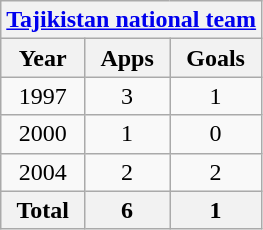<table class="wikitable" style="text-align:center">
<tr>
<th colspan=3><a href='#'>Tajikistan national team</a></th>
</tr>
<tr>
<th>Year</th>
<th>Apps</th>
<th>Goals</th>
</tr>
<tr>
<td>1997</td>
<td>3</td>
<td>1</td>
</tr>
<tr>
<td>2000</td>
<td>1</td>
<td>0</td>
</tr>
<tr>
<td>2004</td>
<td>2</td>
<td>2</td>
</tr>
<tr>
<th>Total</th>
<th>6</th>
<th>1</th>
</tr>
</table>
